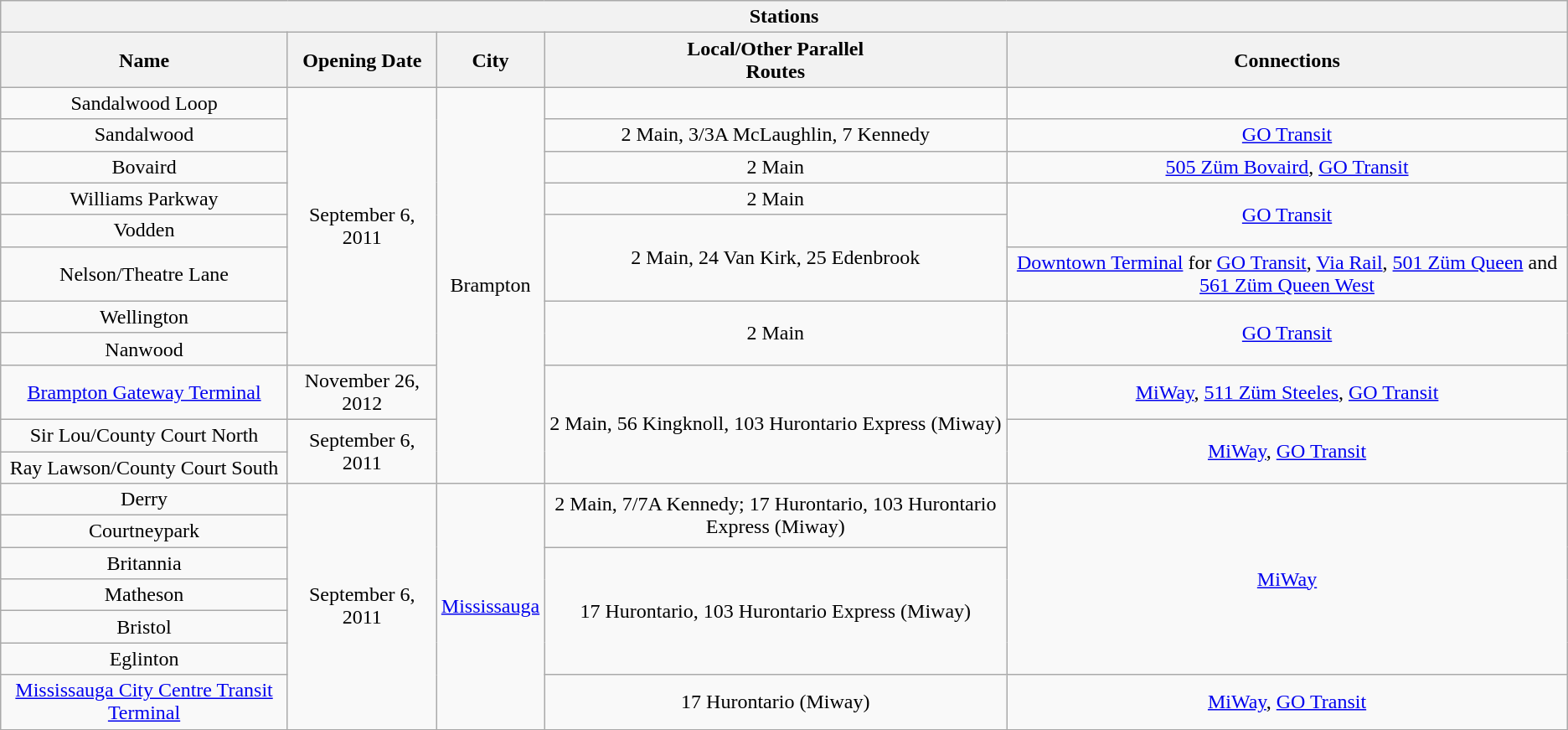<table class="wikitable" style="text-align:center">
<tr>
<th colspan="5">Stations </th>
</tr>
<tr>
<th>Name</th>
<th>Opening Date</th>
<th>City</th>
<th>Local/Other Parallel<br>Routes</th>
<th>Connections</th>
</tr>
<tr>
<td>Sandalwood Loop</td>
<td rowspan = 8>September 6, 2011</td>
<td rowspan="11">Brampton</td>
<td></td>
<td></td>
</tr>
<tr>
<td>Sandalwood</td>
<td>2 Main, 3/3A McLaughlin, 7 Kennedy</td>
<td><a href='#'>GO Transit</a></td>
</tr>
<tr>
<td>Bovaird</td>
<td>2 Main</td>
<td><a href='#'>505 Züm Bovaird</a>, <a href='#'>GO Transit</a></td>
</tr>
<tr>
<td>Williams Parkway</td>
<td>2 Main</td>
<td rowspan="2"><a href='#'>GO Transit</a></td>
</tr>
<tr>
<td>Vodden</td>
<td rowspan="2">2 Main, 24 Van Kirk, 25 Edenbrook</td>
</tr>
<tr>
<td>Nelson/Theatre Lane</td>
<td><a href='#'>Downtown Terminal</a> for <a href='#'>GO Transit</a>, <a href='#'>Via Rail</a>, <a href='#'>501 Züm Queen</a> and <a href='#'>561 Züm Queen West</a></td>
</tr>
<tr>
<td>Wellington</td>
<td rowspan="2">2 Main</td>
<td rowspan="2"><a href='#'>GO Transit</a></td>
</tr>
<tr>
<td>Nanwood</td>
</tr>
<tr>
<td><a href='#'>Brampton Gateway Terminal</a></td>
<td>November 26, 2012</td>
<td rowspan="3">2 Main, 56 Kingknoll, 103 Hurontario Express (Miway)</td>
<td><a href='#'>MiWay</a>, <a href='#'>511 Züm Steeles</a>, <a href='#'>GO Transit</a></td>
</tr>
<tr>
<td>Sir Lou/County Court North</td>
<td rowspan = 2>September 6, 2011</td>
<td rowspan="2"><a href='#'>MiWay</a>, <a href='#'>GO Transit</a></td>
</tr>
<tr>
<td>Ray Lawson/County Court South</td>
</tr>
<tr>
<td>Derry</td>
<td rowspan="7">September 6, 2011</td>
<td rowspan="7"><a href='#'>Mississauga</a></td>
<td rowspan="2">2 Main, 7/7A Kennedy; 17 Hurontario, 103 Hurontario Express (Miway)</td>
<td rowspan="6"><a href='#'>MiWay</a></td>
</tr>
<tr>
<td>Courtneypark</td>
</tr>
<tr>
<td>Britannia</td>
<td rowspan="4">17 Hurontario, 103 Hurontario Express (Miway)</td>
</tr>
<tr>
<td>Matheson</td>
</tr>
<tr>
<td>Bristol</td>
</tr>
<tr>
<td>Eglinton</td>
</tr>
<tr>
<td><a href='#'>Mississauga City Centre Transit Terminal</a></td>
<td>17 Hurontario (Miway)</td>
<td><a href='#'>MiWay</a>, <a href='#'>GO Transit</a></td>
</tr>
</table>
